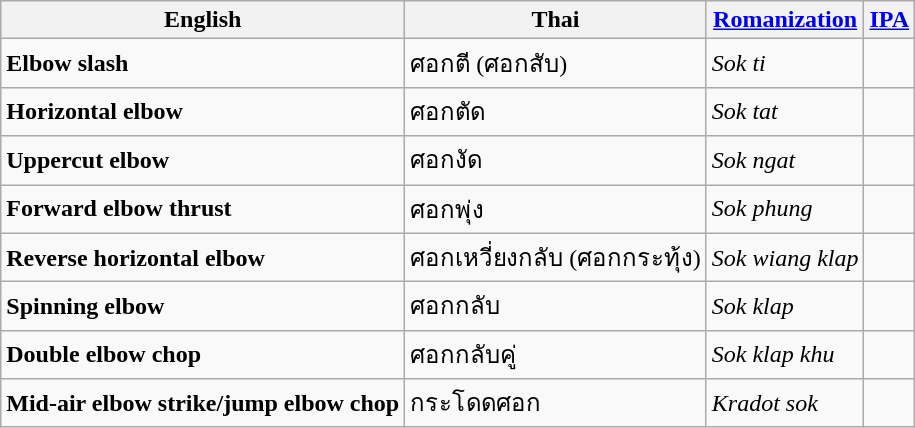<table class="wikitable">
<tr>
<th>English</th>
<th>Thai</th>
<th><a href='#'>Romanization</a></th>
<th><a href='#'>IPA</a></th>
</tr>
<tr>
<td><strong>Elbow slash</strong></td>
<td>ศอกตี (ศอกสับ)</td>
<td><em>Sok ti</em></td>
<td></td>
</tr>
<tr>
<td><strong>Horizontal elbow</strong></td>
<td>ศอกตัด</td>
<td><em>Sok tat</em></td>
<td></td>
</tr>
<tr>
<td><strong>Uppercut elbow</strong></td>
<td>ศอกงัด</td>
<td><em>Sok ngat</em></td>
<td></td>
</tr>
<tr>
<td><strong>Forward elbow thrust</strong></td>
<td>ศอกพุ่ง</td>
<td><em>Sok phung</em></td>
<td></td>
</tr>
<tr>
<td><strong>Reverse horizontal elbow</strong></td>
<td>ศอกเหวี่ยงกลับ (ศอกกระทุ้ง)</td>
<td><em>Sok wiang klap</em></td>
<td></td>
</tr>
<tr>
<td><strong>Spinning elbow</strong></td>
<td>ศอกกลับ</td>
<td><em>Sok klap</em></td>
<td></td>
</tr>
<tr>
<td><strong>Double elbow chop</strong></td>
<td>ศอกกลับคู่</td>
<td><em>Sok klap khu</em></td>
<td></td>
</tr>
<tr>
<td><strong>Mid-air elbow strike/jump elbow chop</strong></td>
<td>กระโดดศอก</td>
<td><em>Kradot sok</em></td>
<td></td>
</tr>
</table>
